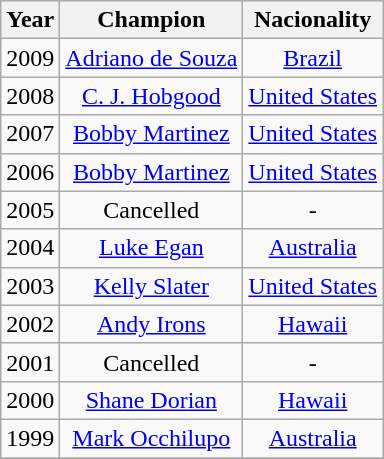<table class="wikitable" style="text-align:center;">
<tr>
<th>Year</th>
<th>Champion</th>
<th>Nacionality</th>
</tr>
<tr>
<td>2009</td>
<td><a href='#'>Adriano de Souza</a></td>
<td><a href='#'>Brazil</a></td>
</tr>
<tr>
<td>2008</td>
<td><a href='#'>C. J. Hobgood</a></td>
<td><a href='#'>United States</a></td>
</tr>
<tr>
<td>2007</td>
<td><a href='#'>Bobby Martinez</a></td>
<td><a href='#'>United States</a></td>
</tr>
<tr>
<td>2006</td>
<td><a href='#'>Bobby Martinez</a></td>
<td><a href='#'>United States</a></td>
</tr>
<tr>
<td>2005</td>
<td>Cancelled</td>
<td>-</td>
</tr>
<tr>
<td>2004</td>
<td><a href='#'>Luke Egan</a></td>
<td><a href='#'>Australia</a></td>
</tr>
<tr>
<td>2003</td>
<td><a href='#'>Kelly Slater</a></td>
<td><a href='#'>United States</a></td>
</tr>
<tr>
<td>2002</td>
<td><a href='#'>Andy Irons</a></td>
<td><a href='#'>Hawaii</a></td>
</tr>
<tr>
<td>2001</td>
<td>Cancelled</td>
<td>-</td>
</tr>
<tr>
<td>2000</td>
<td><a href='#'>Shane Dorian</a></td>
<td><a href='#'>Hawaii</a></td>
</tr>
<tr>
<td>1999</td>
<td><a href='#'>Mark Occhilupo</a></td>
<td><a href='#'>Australia</a></td>
</tr>
<tr>
</tr>
</table>
